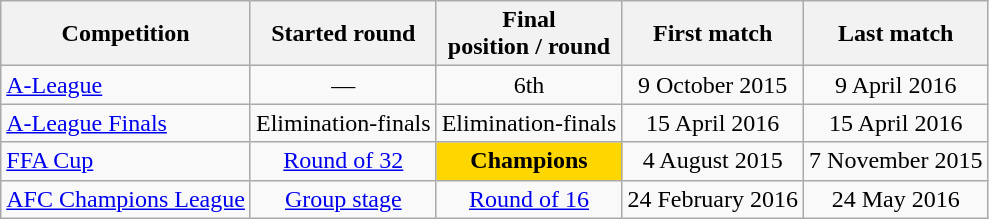<table class="wikitable">
<tr>
<th>Competition</th>
<th>Started round</th>
<th>Final <br>position / round</th>
<th>First match</th>
<th>Last match</th>
</tr>
<tr style="text-align: center">
<td align=left><a href='#'>A-League</a></td>
<td>—</td>
<td>6th</td>
<td>9 October 2015</td>
<td>9 April 2016</td>
</tr>
<tr style="text-align: center">
<td align=left><a href='#'>A-League Finals</a></td>
<td>Elimination-finals</td>
<td>Elimination-finals</td>
<td>15 April 2016</td>
<td>15 April 2016</td>
</tr>
<tr style="text-align: center">
<td align=left><a href='#'>FFA Cup</a></td>
<td><a href='#'>Round of 32</a></td>
<td style="background:gold;"><strong>Champions</strong></td>
<td>4 August 2015</td>
<td>7 November 2015</td>
</tr>
<tr style="text-align: center">
<td align=left><a href='#'>AFC Champions League</a></td>
<td><a href='#'>Group stage</a></td>
<td><a href='#'>Round of 16</a></td>
<td>24 February 2016</td>
<td>24 May 2016</td>
</tr>
</table>
